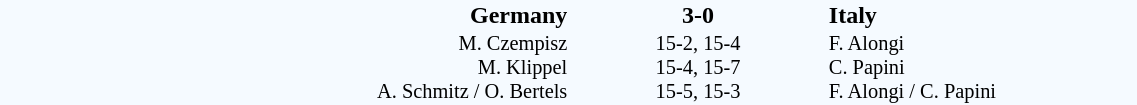<table style="width: 60%; background:#F5FAFF;" cellspacing="0">
<tr>
<td align=center rowspan=3 width=20%></td>
</tr>
<tr>
<td width=24% align=right><strong>Germany</strong></td>
<td align=center width=20%><strong>3-0</strong></td>
<td width=24%><strong>Italy</strong></td>
</tr>
<tr style=font-size:85%>
<td align=right valign=top>M. Czempisz<br>M. Klippel<br>A. Schmitz / O. Bertels</td>
<td align=center>15-2, 15-4<br>15-4, 15-7<br>15-5, 15-3</td>
<td valign=top>F. Alongi<br>C. Papini<br>F. Alongi / C. Papini</td>
</tr>
</table>
